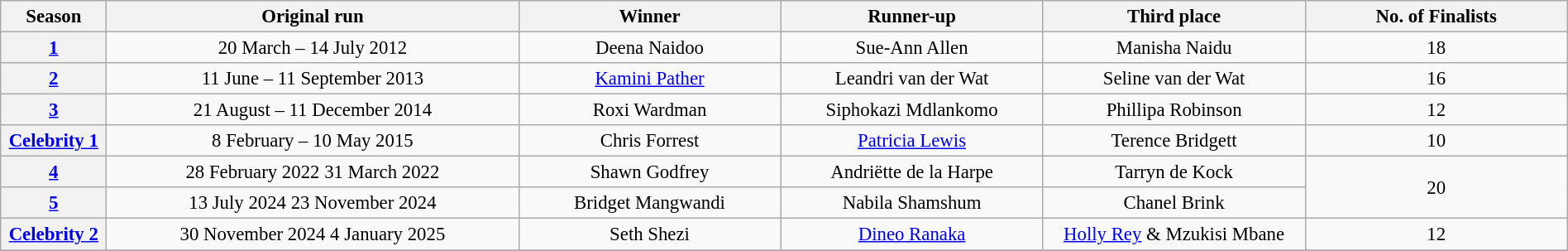<table class= wikitable style="font-size:95%; width:100%; text-align: center;">
<tr>
<th style="width:1%;">Season</th>
<th style="width:11%;">Original run</th>
<th width=7%>Winner</th>
<th width=7%>Runner-up</th>
<th width=7%>Third place</th>
<th width=7%>No. of Finalists</th>
</tr>
<tr>
<th><a href='#'>1</a></th>
<td>20 March – 14 July 2012</td>
<td>Deena Naidoo</td>
<td>Sue-Ann Allen</td>
<td>Manisha Naidu</td>
<td>18</td>
</tr>
<tr>
<th><a href='#'>2</a></th>
<td>11 June – 11 September 2013</td>
<td><a href='#'>Kamini Pather</a></td>
<td>Leandri van der Wat</td>
<td>Seline van der Wat</td>
<td>16</td>
</tr>
<tr>
<th><a href='#'>3</a></th>
<td>21 August – 11 December 2014</td>
<td>Roxi Wardman</td>
<td>Siphokazi Mdlankomo</td>
<td>Phillipa Robinson</td>
<td>12</td>
</tr>
<tr>
<th><a href='#'>Celebrity 1</a></th>
<td>8 February – 10 May 2015</td>
<td>Chris Forrest</td>
<td><a href='#'>Patricia Lewis</a></td>
<td>Terence Bridgett</td>
<td>10</td>
</tr>
<tr>
<th><a href='#'>4</a></th>
<td>28 February 2022  31 March 2022</td>
<td>Shawn Godfrey</td>
<td>Andriëtte de la Harpe</td>
<td>Tarryn de Kock</td>
<td rowspan="2">20</td>
</tr>
<tr>
<th><a href='#'>5</a></th>
<td>13 July 2024  23 November 2024</td>
<td>Bridget Mangwandi</td>
<td>Nabila Shamshum</td>
<td>Chanel Brink</td>
</tr>
<tr>
<th><a href='#'>Celebrity 2</a></th>
<td>30 November 2024  4 January 2025</td>
<td>Seth Shezi</td>
<td><a href='#'>Dineo Ranaka</a></td>
<td><a href='#'>Holly Rey</a> & Mzukisi Mbane</td>
<td>12</td>
</tr>
<tr>
</tr>
</table>
